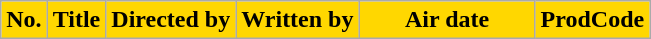<table class="wikitable" style="background:#fff;">
<tr>
<th style="background:#FFD700; width:20px">No.</th>
<th style="background:#FFD700">Title</th>
<th style="background:#FFD700">Directed by</th>
<th style="background:#FFD700">Written by</th>
<th style="background:#FFD700; width:110px">Air date</th>
<th style="background:#FFD700">ProdCode<br>











</th>
</tr>
</table>
